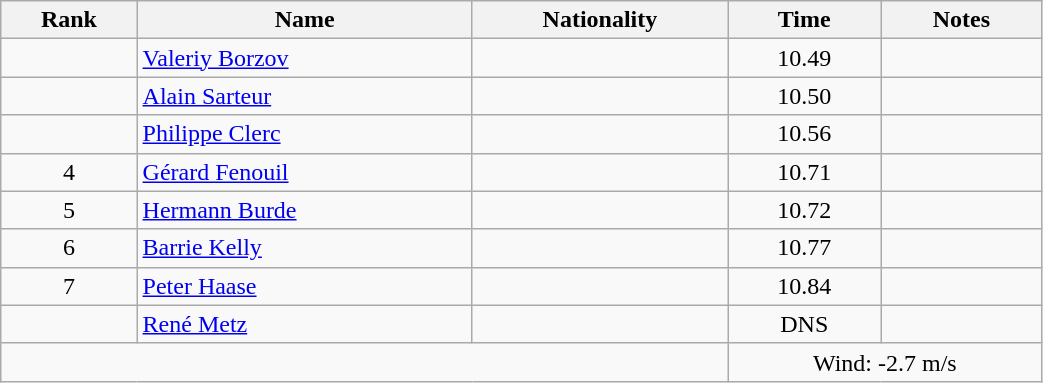<table class="wikitable sortable" style="text-align:center;width: 55%">
<tr>
<th>Rank</th>
<th>Name</th>
<th>Nationality</th>
<th>Time</th>
<th>Notes</th>
</tr>
<tr>
<td></td>
<td align=left><a href='#'>Valeriy Borzov</a></td>
<td align=left></td>
<td>10.49</td>
<td></td>
</tr>
<tr>
<td></td>
<td align=left><a href='#'>Alain Sarteur</a></td>
<td align=left></td>
<td>10.50</td>
<td></td>
</tr>
<tr>
<td></td>
<td align=left><a href='#'>Philippe Clerc</a></td>
<td align=left></td>
<td>10.56</td>
<td></td>
</tr>
<tr>
<td>4</td>
<td align=left><a href='#'>Gérard Fenouil</a></td>
<td align=left></td>
<td>10.71</td>
<td></td>
</tr>
<tr>
<td>5</td>
<td align=left><a href='#'>Hermann Burde</a></td>
<td align=left></td>
<td>10.72</td>
<td></td>
</tr>
<tr>
<td>6</td>
<td align=left><a href='#'>Barrie Kelly</a></td>
<td align=left></td>
<td>10.77</td>
<td></td>
</tr>
<tr>
<td>7</td>
<td align=left><a href='#'>Peter Haase</a></td>
<td align=left></td>
<td>10.84</td>
<td></td>
</tr>
<tr>
<td></td>
<td align=left><a href='#'>René Metz</a></td>
<td align=left></td>
<td>DNS</td>
<td></td>
</tr>
<tr>
<td colspan="3"></td>
<td colspan="2">Wind: -2.7 m/s</td>
</tr>
</table>
